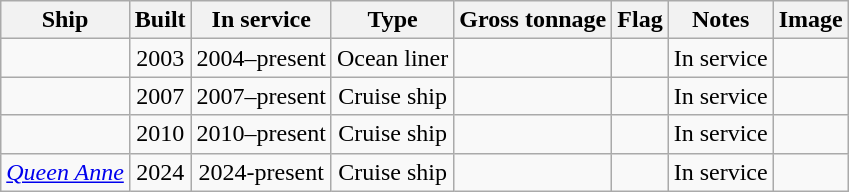<table class="wikitable sortable" style="text-align:Center;">
<tr>
<th>Ship</th>
<th>Built</th>
<th>In service</th>
<th>Type</th>
<th>Gross tonnage</th>
<th>Flag</th>
<th>Notes</th>
<th>Image</th>
</tr>
<tr>
<td></td>
<td>2003</td>
<td>2004–present</td>
<td>Ocean liner</td>
<td></td>
<td></td>
<td>In service</td>
<td></td>
</tr>
<tr>
<td></td>
<td>2007</td>
<td>2007–present</td>
<td>Cruise ship</td>
<td></td>
<td></td>
<td>In service</td>
<td></td>
</tr>
<tr>
<td></td>
<td>2010</td>
<td>2010–present</td>
<td>Cruise ship</td>
<td></td>
<td></td>
<td>In service</td>
<td></td>
</tr>
<tr>
<td style="text-align:Center;"><em><a href='#'>Queen Anne</a></em></td>
<td style="text-align:Center;">2024</td>
<td style="text-align:Center;">2024-present</td>
<td style="text-align:Center;">Cruise ship</td>
<td style="text-align:Center;"></td>
<td></td>
<td>In service</td>
<td></td>
</tr>
</table>
